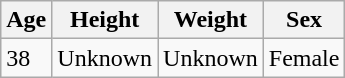<table class="wikitable">
<tr>
<th>Age</th>
<th>Height</th>
<th>Weight</th>
<th>Sex</th>
</tr>
<tr>
<td>38</td>
<td>Unknown</td>
<td>Unknown</td>
<td>Female</td>
</tr>
</table>
